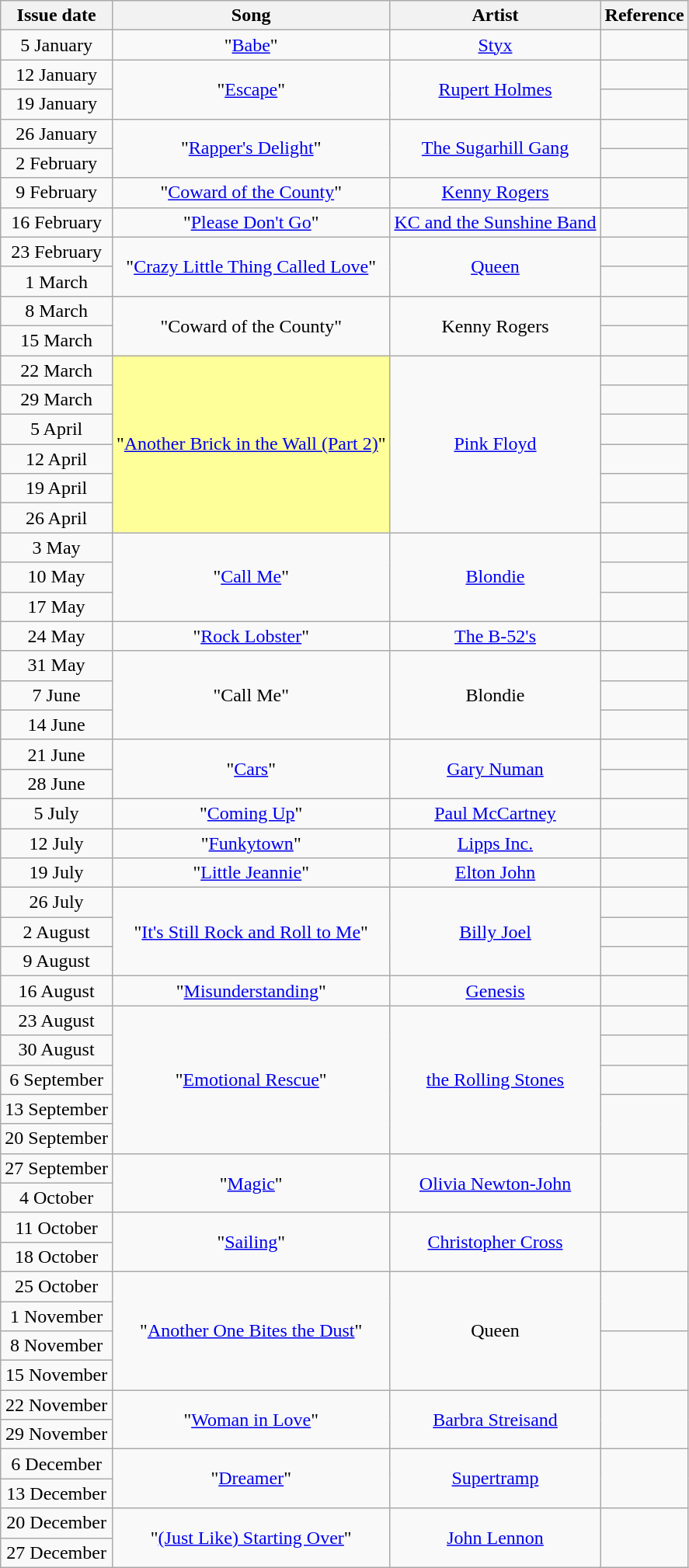<table class="wikitable">
<tr>
<th align="center">Issue date</th>
<th align="center">Song</th>
<th align="center">Artist</th>
<th align="center">Reference</th>
</tr>
<tr>
<td align="center">5 January</td>
<td align="center">"<a href='#'>Babe</a>"</td>
<td align="center"><a href='#'>Styx</a></td>
<td align="center"></td>
</tr>
<tr>
<td align="center">12 January</td>
<td align="center" rowspan="2">"<a href='#'>Escape</a>"</td>
<td align="center" rowspan="2"><a href='#'>Rupert Holmes</a></td>
<td align="center"></td>
</tr>
<tr>
<td align="center">19 January</td>
<td align="center"></td>
</tr>
<tr>
<td align="center">26 January</td>
<td align="center" rowspan="2">"<a href='#'>Rapper's Delight</a>"</td>
<td align="center" rowspan="2"><a href='#'>The Sugarhill Gang</a></td>
<td align="center"></td>
</tr>
<tr>
<td align="center">2 February</td>
<td align="center"></td>
</tr>
<tr>
<td align="center">9 February</td>
<td align="center">"<a href='#'>Coward of the County</a>"</td>
<td align="center"><a href='#'>Kenny Rogers</a></td>
<td align="center"></td>
</tr>
<tr>
<td align="center">16 February</td>
<td align="center">"<a href='#'>Please Don't Go</a>"</td>
<td align="center"><a href='#'>KC and the Sunshine Band</a></td>
<td align="center"></td>
</tr>
<tr>
<td align="center">23 February</td>
<td align="center" rowspan="2">"<a href='#'>Crazy Little Thing Called Love</a>"</td>
<td align="center" rowspan="2"><a href='#'>Queen</a></td>
<td align="center"></td>
</tr>
<tr>
<td align="center">1 March</td>
<td align="center"></td>
</tr>
<tr>
<td align="center">8 March</td>
<td align="center" rowspan="2">"Coward of the County"</td>
<td align="center" rowspan="2">Kenny Rogers</td>
<td align="center"></td>
</tr>
<tr>
<td align="center">15 March</td>
<td align="center"></td>
</tr>
<tr>
<td align="center">22 March</td>
<td bgcolor=#FFFF99 align="center" rowspan="6">"<a href='#'>Another Brick in the Wall (Part 2)</a>"</td>
<td align="center" rowspan="6"><a href='#'>Pink Floyd</a></td>
<td align="center"></td>
</tr>
<tr>
<td align="center">29 March</td>
<td align="center"></td>
</tr>
<tr>
<td align="center">5 April</td>
<td align="center"></td>
</tr>
<tr>
<td align="center">12 April</td>
<td align="center"></td>
</tr>
<tr>
<td align="center">19 April</td>
<td align="center"></td>
</tr>
<tr>
<td align="center">26 April</td>
<td align="center"></td>
</tr>
<tr>
<td align="center">3 May</td>
<td align="center" rowspan="3">"<a href='#'>Call Me</a>"</td>
<td align="center" rowspan="3"><a href='#'>Blondie</a></td>
<td align="center"></td>
</tr>
<tr>
<td align="center">10 May</td>
<td align="center"></td>
</tr>
<tr>
<td align="center">17 May</td>
<td align="center"></td>
</tr>
<tr>
<td align="center">24 May</td>
<td align="center">"<a href='#'>Rock Lobster</a>"</td>
<td align="center"><a href='#'>The B-52's</a></td>
<td align="center"></td>
</tr>
<tr>
<td align="center">31 May</td>
<td align="center" rowspan="3">"Call Me"</td>
<td align="center" rowspan="3">Blondie</td>
<td align="center"></td>
</tr>
<tr>
<td align="center">7 June</td>
<td align="center"></td>
</tr>
<tr>
<td align="center">14 June</td>
<td align="center"></td>
</tr>
<tr>
<td align="center">21 June</td>
<td align="center" rowspan="2">"<a href='#'>Cars</a>"</td>
<td align="center" rowspan="2"><a href='#'>Gary Numan</a></td>
<td align="center"></td>
</tr>
<tr>
<td align="center">28 June</td>
<td align="center"></td>
</tr>
<tr>
<td align="center">5 July</td>
<td align="center">"<a href='#'>Coming Up</a>"</td>
<td align="center"><a href='#'>Paul McCartney</a></td>
<td align="center"></td>
</tr>
<tr>
<td align="center">12 July</td>
<td align="center">"<a href='#'>Funkytown</a>"</td>
<td align="center"><a href='#'>Lipps Inc.</a></td>
<td align="center"></td>
</tr>
<tr>
<td align="center">19 July</td>
<td align="center">"<a href='#'>Little Jeannie</a>"</td>
<td align="center"><a href='#'>Elton John</a></td>
<td align="center"></td>
</tr>
<tr>
<td align="center">26 July</td>
<td align="center" rowspan="3">"<a href='#'>It's Still Rock and Roll to Me</a>"</td>
<td align="center" rowspan="3"><a href='#'>Billy Joel</a></td>
<td align="center"></td>
</tr>
<tr>
<td align="center">2 August</td>
<td align="center"></td>
</tr>
<tr>
<td align="center">9 August</td>
<td align="center"></td>
</tr>
<tr>
<td align="center">16 August</td>
<td align="center">"<a href='#'>Misunderstanding</a>"</td>
<td align="center"><a href='#'>Genesis</a></td>
<td align="center"></td>
</tr>
<tr>
<td align="center">23 August</td>
<td align="center" rowspan="5">"<a href='#'>Emotional Rescue</a>"</td>
<td align="center" rowspan="5"><a href='#'>the Rolling Stones</a></td>
<td align="center"></td>
</tr>
<tr>
<td align="center">30 August</td>
<td align="center"></td>
</tr>
<tr>
<td align="center">6 September</td>
<td align="center"></td>
</tr>
<tr>
<td align="center">13 September</td>
<td align="center" rowspan="2"></td>
</tr>
<tr>
<td align="center">20 September</td>
</tr>
<tr>
<td align="center">27 September</td>
<td align="center" rowspan="2">"<a href='#'>Magic</a>"</td>
<td align="center" rowspan="2"><a href='#'>Olivia Newton-John</a></td>
<td align="center" rowspan="2"></td>
</tr>
<tr>
<td align="center">4 October</td>
</tr>
<tr>
<td align="center">11 October</td>
<td align="center" rowspan="2">"<a href='#'>Sailing</a>"</td>
<td align="center" rowspan="2"><a href='#'>Christopher Cross</a></td>
<td align="center" rowspan="2"></td>
</tr>
<tr>
<td align="center">18 October</td>
</tr>
<tr>
<td align="center">25 October</td>
<td align="center" rowspan="4">"<a href='#'>Another One Bites the Dust</a>"</td>
<td align="center" rowspan="4">Queen</td>
<td align="center" rowspan="2"></td>
</tr>
<tr>
<td align="center">1 November</td>
</tr>
<tr>
<td align="center">8 November</td>
<td align="center" rowspan="2"></td>
</tr>
<tr>
<td align="center">15 November</td>
</tr>
<tr>
<td align="center">22 November</td>
<td align="center" rowspan="2">"<a href='#'>Woman in Love</a>"</td>
<td align="center" rowspan="2"><a href='#'>Barbra Streisand</a></td>
<td align="center" rowspan="2"></td>
</tr>
<tr>
<td align="center">29 November</td>
</tr>
<tr>
<td align="center">6 December</td>
<td align="center" rowspan="2">"<a href='#'>Dreamer</a>"</td>
<td align="center" rowspan="2"><a href='#'>Supertramp</a></td>
<td align="center" rowspan="2"></td>
</tr>
<tr>
<td align="center">13 December</td>
</tr>
<tr>
<td align="center">20 December</td>
<td align="center" rowspan="2">"<a href='#'>(Just Like) Starting Over</a>"</td>
<td align="center" rowspan="2"><a href='#'>John Lennon</a></td>
<td align="center" rowspan="2"></td>
</tr>
<tr>
<td align="center">27 December</td>
</tr>
</table>
